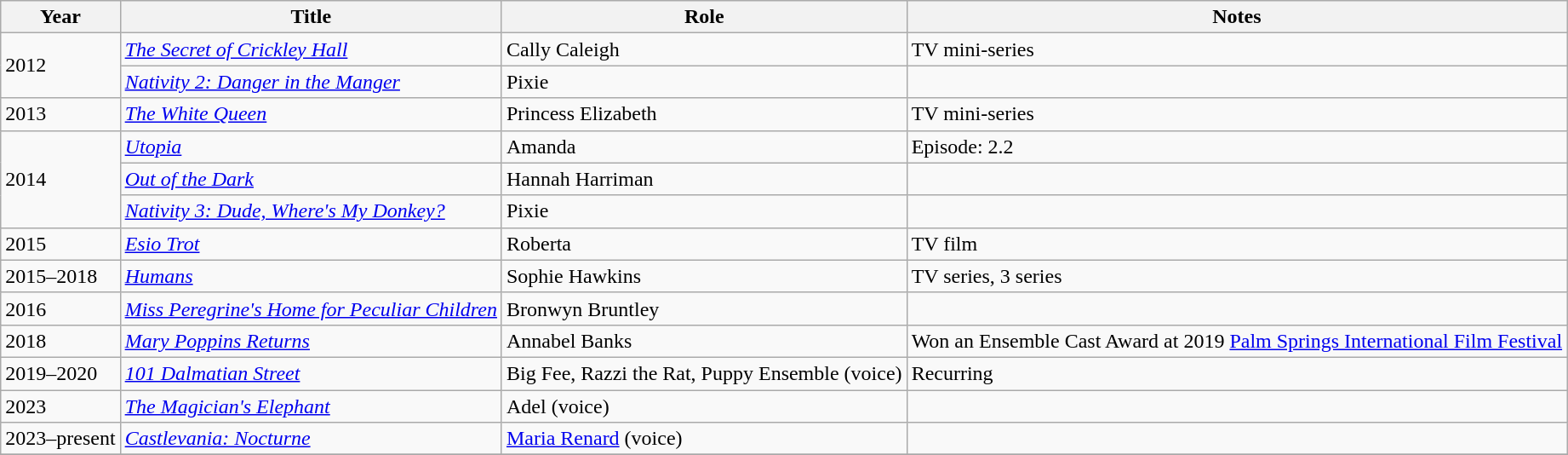<table class="wikitable">
<tr>
<th>Year</th>
<th>Title</th>
<th>Role</th>
<th>Notes</th>
</tr>
<tr>
<td rowspan=2>2012</td>
<td><em><a href='#'>The Secret of Crickley Hall</a></em></td>
<td>Cally Caleigh</td>
<td>TV mini-series</td>
</tr>
<tr>
<td><em><a href='#'>Nativity 2: Danger in the Manger</a></em></td>
<td>Pixie</td>
<td></td>
</tr>
<tr>
<td>2013</td>
<td><em><a href='#'>The White Queen</a></em></td>
<td>Princess Elizabeth</td>
<td>TV mini-series</td>
</tr>
<tr>
<td rowspan="3">2014</td>
<td><em><a href='#'>Utopia</a></em></td>
<td>Amanda</td>
<td>Episode: 2.2</td>
</tr>
<tr>
<td><em><a href='#'>Out of the Dark</a></em></td>
<td>Hannah Harriman</td>
<td></td>
</tr>
<tr>
<td><em><a href='#'>Nativity 3: Dude, Where's My Donkey?</a></em></td>
<td>Pixie</td>
<td></td>
</tr>
<tr>
<td>2015</td>
<td><em><a href='#'>Esio Trot</a></em></td>
<td>Roberta</td>
<td>TV film</td>
</tr>
<tr>
<td>2015–2018</td>
<td><em><a href='#'>Humans</a></em></td>
<td>Sophie Hawkins</td>
<td>TV series, 3 series</td>
</tr>
<tr>
<td>2016</td>
<td><em><a href='#'>Miss Peregrine's Home for Peculiar Children</a></em></td>
<td>Bronwyn Bruntley</td>
<td></td>
</tr>
<tr>
<td>2018</td>
<td><em><a href='#'>Mary Poppins Returns</a></em></td>
<td>Annabel Banks</td>
<td>Won an Ensemble Cast Award at 2019 <a href='#'>Palm Springs International Film Festival</a></td>
</tr>
<tr>
<td>2019–2020</td>
<td><em><a href='#'>101 Dalmatian Street</a></em></td>
<td>Big Fee, Razzi the Rat, Puppy Ensemble (voice)</td>
<td>Recurring</td>
</tr>
<tr>
<td>2023</td>
<td><em><a href='#'>The Magician's Elephant</a></em></td>
<td>Adel (voice)</td>
<td></td>
</tr>
<tr>
<td>2023–present</td>
<td><em><a href='#'>Castlevania: Nocturne</a></em></td>
<td><a href='#'>Maria Renard</a> (voice)</td>
<td></td>
</tr>
<tr>
</tr>
</table>
